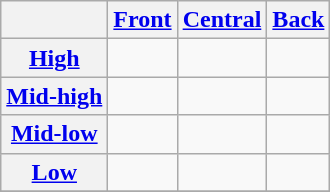<table class="wikitable" style=text-align:center>
<tr>
<th></th>
<th><a href='#'>Front</a></th>
<th><a href='#'>Central</a></th>
<th><a href='#'>Back</a></th>
</tr>
<tr>
<th><a href='#'>High</a></th>
<td></td>
<td></td>
<td></td>
</tr>
<tr>
<th><a href='#'>Mid-high</a></th>
<td></td>
<td></td>
<td></td>
</tr>
<tr>
<th><a href='#'>Mid-low</a></th>
<td></td>
<td></td>
<td></td>
</tr>
<tr>
<th><a href='#'>Low</a></th>
<td></td>
<td></td>
<td></td>
</tr>
<tr>
</tr>
</table>
